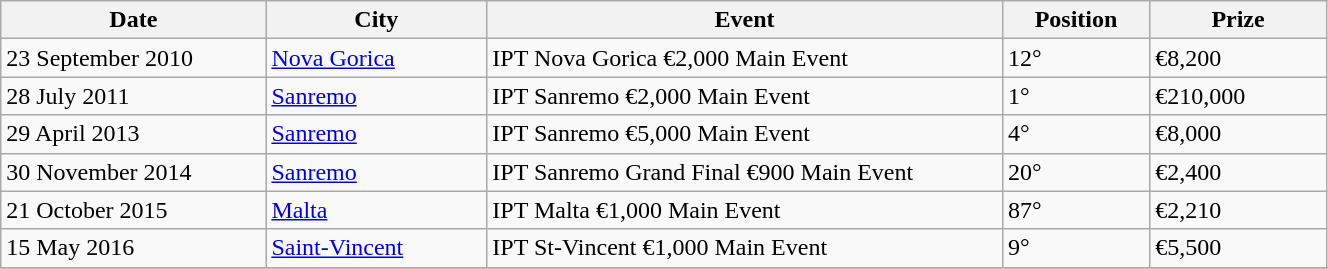<table class="wikitable" width="70%">
<tr>
<th width="18%">Date</th>
<th width="15%">City</th>
<th width="35%">Event</th>
<th width="10%">Position</th>
<th width="12%">Prize</th>
</tr>
<tr>
<td>23 September 2010</td>
<td> <a href='#'>Nova Gorica</a></td>
<td>IPT Nova Gorica €2,000 Main Event</td>
<td>12°</td>
<td>€8,200</td>
</tr>
<tr>
<td>28 July 2011</td>
<td> <a href='#'>Sanremo</a></td>
<td>IPT Sanremo €2,000 Main Event</td>
<td>1°</td>
<td>€210,000</td>
</tr>
<tr>
<td>29 April 2013</td>
<td> <a href='#'>Sanremo</a></td>
<td>IPT Sanremo €5,000 Main Event</td>
<td>4°</td>
<td>€8,000</td>
</tr>
<tr>
<td>30 November 2014</td>
<td> <a href='#'>Sanremo</a></td>
<td>IPT Sanremo Grand Final €900 Main Event</td>
<td>20°</td>
<td>€2,400</td>
</tr>
<tr>
<td>21 October 2015</td>
<td> <a href='#'>Malta</a></td>
<td>IPT Malta €1,000 Main Event</td>
<td>87°</td>
<td>€2,210</td>
</tr>
<tr>
<td>15 May 2016</td>
<td> <a href='#'>Saint-Vincent</a></td>
<td>IPT St-Vincent €1,000 Main Event</td>
<td>9°</td>
<td>€5,500</td>
</tr>
<tr>
</tr>
</table>
